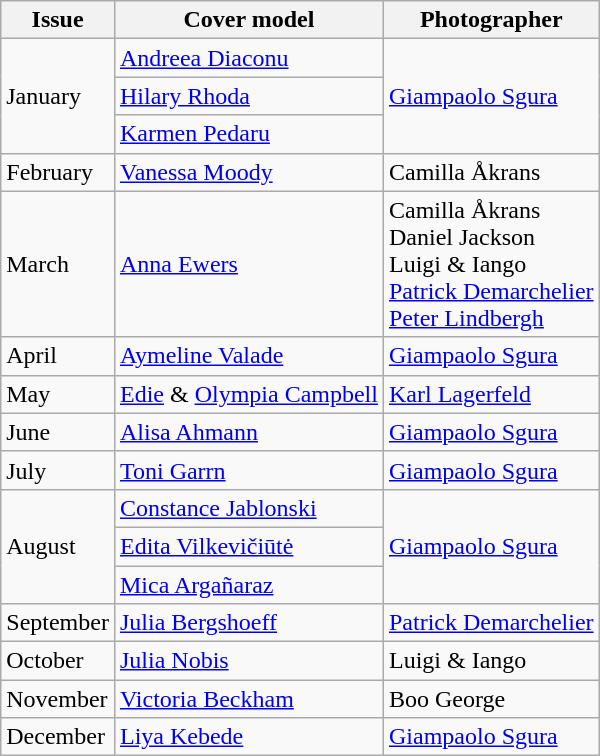<table class="sortable wikitable">
<tr>
<th>Issue</th>
<th>Cover model</th>
<th>Photographer</th>
</tr>
<tr>
<td rowspan=3>January</td>
<td><a href='#'>Andreea Diaconu</a></td>
<td rowspan="3"><a href='#'>Giampaolo Sgura</a></td>
</tr>
<tr>
<td><a href='#'>Hilary Rhoda</a></td>
</tr>
<tr>
<td><a href='#'>Karmen Pedaru</a></td>
</tr>
<tr>
<td>February</td>
<td><a href='#'>Vanessa Moody</a></td>
<td>Camilla Åkrans</td>
</tr>
<tr>
<td>March</td>
<td><a href='#'>Anna Ewers</a></td>
<td>Camilla Åkrans<br>Daniel Jackson<br>Luigi & Iango<br><a href='#'>Patrick Demarchelier</a><br><a href='#'>Peter Lindbergh</a></td>
</tr>
<tr>
<td>April</td>
<td><a href='#'>Aymeline Valade</a></td>
<td><a href='#'>Giampaolo Sgura</a></td>
</tr>
<tr>
<td>May</td>
<td><a href='#'>Edie</a> & <a href='#'>Olympia Campbell</a></td>
<td><a href='#'>Karl Lagerfeld</a></td>
</tr>
<tr>
<td>June</td>
<td><a href='#'>Alisa Ahmann</a></td>
<td><a href='#'>Giampaolo Sgura</a></td>
</tr>
<tr>
<td>July</td>
<td><a href='#'>Toni Garrn</a></td>
<td><a href='#'>Giampaolo Sgura</a></td>
</tr>
<tr>
<td rowspan=3>August</td>
<td><a href='#'>Constance Jablonski</a></td>
<td rowspan="3"><a href='#'>Giampaolo Sgura</a></td>
</tr>
<tr>
<td><a href='#'>Edita Vilkevičiūtė</a></td>
</tr>
<tr>
<td><a href='#'>Mica Argañaraz</a></td>
</tr>
<tr>
<td>September</td>
<td><a href='#'>Julia Bergshoeff</a></td>
<td><a href='#'>Patrick Demarchelier</a></td>
</tr>
<tr>
<td>October</td>
<td><a href='#'>Julia Nobis</a></td>
<td>Luigi & Iango</td>
</tr>
<tr>
<td>November</td>
<td><a href='#'>Victoria Beckham</a></td>
<td>Boo George</td>
</tr>
<tr>
<td>December</td>
<td><a href='#'>Liya Kebede</a></td>
<td><a href='#'>Giampaolo Sgura</a></td>
</tr>
</table>
